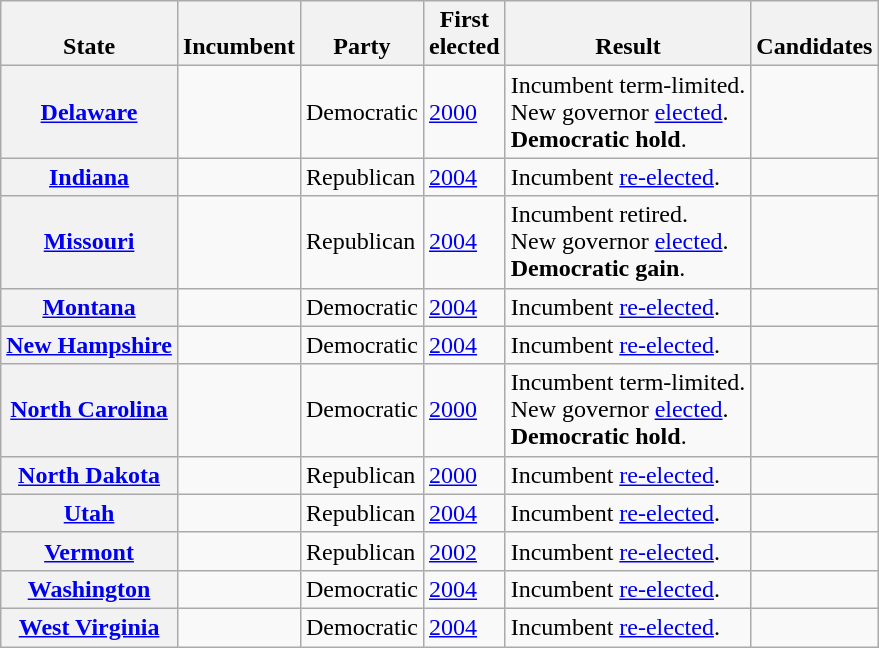<table class="wikitable sortable">
<tr valign=bottom>
<th>State</th>
<th>Incumbent</th>
<th>Party</th>
<th>First<br>elected</th>
<th>Result</th>
<th>Candidates</th>
</tr>
<tr>
<th><a href='#'>Delaware</a></th>
<td></td>
<td>Democratic</td>
<td><a href='#'>2000</a></td>
<td>Incumbent term-limited.<br>New governor <a href='#'>elected</a>.<br><strong>Democratic hold</strong>.</td>
<td nowrap></td>
</tr>
<tr>
<th><a href='#'>Indiana</a></th>
<td></td>
<td>Republican</td>
<td><a href='#'>2004</a></td>
<td>Incumbent <a href='#'>re-elected</a>.</td>
<td nowrap></td>
</tr>
<tr>
<th><a href='#'>Missouri</a></th>
<td></td>
<td>Republican</td>
<td><a href='#'>2004</a></td>
<td>Incumbent retired.<br>New governor <a href='#'>elected</a>.<br><strong>Democratic gain</strong>.</td>
<td nowrap></td>
</tr>
<tr>
<th><a href='#'>Montana</a></th>
<td></td>
<td>Democratic</td>
<td><a href='#'>2004</a></td>
<td>Incumbent <a href='#'>re-elected</a>.</td>
<td nowrap></td>
</tr>
<tr>
<th><a href='#'>New Hampshire</a></th>
<td></td>
<td>Democratic</td>
<td><a href='#'>2004</a></td>
<td>Incumbent <a href='#'>re-elected</a>.</td>
<td nowrap></td>
</tr>
<tr>
<th><a href='#'>North Carolina</a></th>
<td></td>
<td>Democratic</td>
<td><a href='#'>2000</a></td>
<td>Incumbent term-limited.<br>New governor <a href='#'>elected</a>.<br><strong>Democratic hold</strong>.</td>
<td nowrap></td>
</tr>
<tr>
<th><a href='#'>North Dakota</a></th>
<td></td>
<td>Republican</td>
<td><a href='#'>2000</a></td>
<td>Incumbent <a href='#'>re-elected</a>.</td>
<td nowrap></td>
</tr>
<tr>
<th><a href='#'>Utah</a></th>
<td></td>
<td>Republican</td>
<td><a href='#'>2004</a></td>
<td>Incumbent <a href='#'>re-elected</a>.</td>
<td nowrap></td>
</tr>
<tr>
<th><a href='#'>Vermont</a></th>
<td></td>
<td>Republican</td>
<td><a href='#'>2002</a></td>
<td>Incumbent <a href='#'>re-elected</a>.</td>
<td nowrap></td>
</tr>
<tr>
<th><a href='#'>Washington</a></th>
<td></td>
<td>Democratic</td>
<td><a href='#'>2004</a></td>
<td>Incumbent <a href='#'>re-elected</a>.</td>
<td nowrap></td>
</tr>
<tr>
<th><a href='#'>West Virginia</a></th>
<td></td>
<td>Democratic</td>
<td><a href='#'>2004</a></td>
<td>Incumbent <a href='#'>re-elected</a>.</td>
<td nowrap></td>
</tr>
</table>
